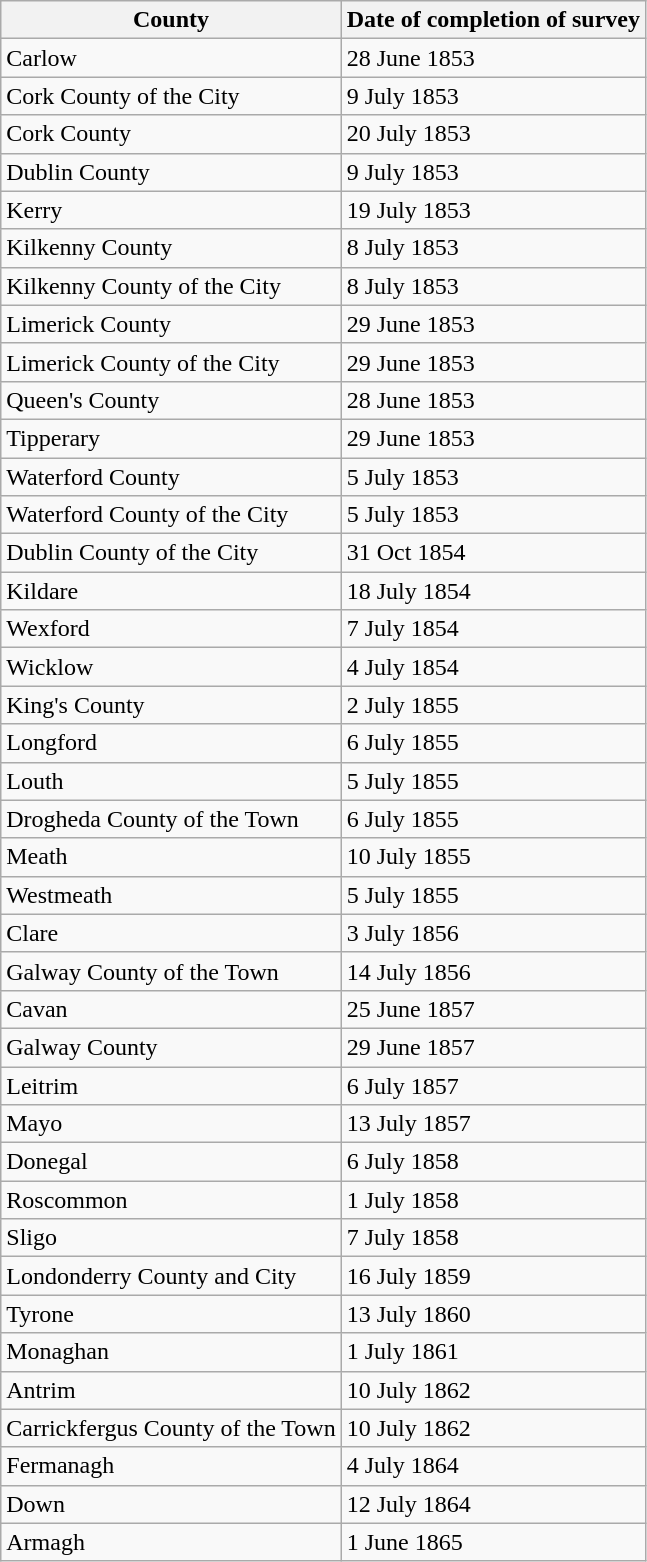<table class="wikitable sortable">
<tr>
<th scope="col">County</th>
<th scope="col">Date of completion of survey</th>
</tr>
<tr>
<td>Carlow</td>
<td>28 June 1853</td>
</tr>
<tr>
<td>Cork County of the City</td>
<td>9 July 1853</td>
</tr>
<tr>
<td>Cork County</td>
<td>20 July 1853</td>
</tr>
<tr>
<td>Dublin County</td>
<td>9 July 1853</td>
</tr>
<tr>
<td>Kerry</td>
<td>19 July 1853</td>
</tr>
<tr>
<td>Kilkenny County</td>
<td>8 July 1853</td>
</tr>
<tr>
<td>Kilkenny County of the City</td>
<td>8 July 1853</td>
</tr>
<tr>
<td>Limerick County</td>
<td>29 June 1853</td>
</tr>
<tr>
<td>Limerick County of the City</td>
<td>29 June 1853</td>
</tr>
<tr>
<td>Queen's County</td>
<td>28 June 1853</td>
</tr>
<tr>
<td>Tipperary</td>
<td>29 June 1853</td>
</tr>
<tr>
<td>Waterford County</td>
<td>5 July 1853</td>
</tr>
<tr>
<td>Waterford County of the City</td>
<td>5 July 1853</td>
</tr>
<tr>
<td>Dublin County of the City</td>
<td>31 Oct 1854</td>
</tr>
<tr>
<td>Kildare</td>
<td>18 July 1854</td>
</tr>
<tr>
<td>Wexford</td>
<td>7 July 1854</td>
</tr>
<tr>
<td>Wicklow</td>
<td>4 July 1854</td>
</tr>
<tr>
<td>King's County</td>
<td>2 July 1855</td>
</tr>
<tr>
<td>Longford</td>
<td>6 July 1855</td>
</tr>
<tr>
<td>Louth</td>
<td>5 July 1855</td>
</tr>
<tr>
<td>Drogheda County of the Town</td>
<td>6 July 1855</td>
</tr>
<tr>
<td>Meath</td>
<td>10 July 1855</td>
</tr>
<tr>
<td>Westmeath</td>
<td>5 July 1855</td>
</tr>
<tr>
<td>Clare</td>
<td>3 July 1856</td>
</tr>
<tr>
<td>Galway County of the Town</td>
<td>14 July 1856</td>
</tr>
<tr>
<td>Cavan</td>
<td>25 June 1857</td>
</tr>
<tr>
<td>Galway County</td>
<td>29 June 1857</td>
</tr>
<tr>
<td>Leitrim</td>
<td>6 July 1857</td>
</tr>
<tr>
<td>Mayo</td>
<td>13 July 1857</td>
</tr>
<tr>
<td>Donegal</td>
<td>6 July 1858</td>
</tr>
<tr>
<td>Roscommon</td>
<td>1 July 1858</td>
</tr>
<tr>
<td>Sligo</td>
<td>7 July 1858</td>
</tr>
<tr>
<td>Londonderry County and City</td>
<td>16 July 1859</td>
</tr>
<tr>
<td>Tyrone</td>
<td>13 July 1860</td>
</tr>
<tr>
<td>Monaghan</td>
<td>1 July 1861</td>
</tr>
<tr>
<td>Antrim</td>
<td>10 July 1862</td>
</tr>
<tr>
<td>Carrickfergus County of the Town</td>
<td>10 July 1862</td>
</tr>
<tr>
<td>Fermanagh</td>
<td>4 July 1864</td>
</tr>
<tr>
<td>Down</td>
<td>12 July 1864</td>
</tr>
<tr>
<td>Armagh</td>
<td>1 June 1865</td>
</tr>
</table>
